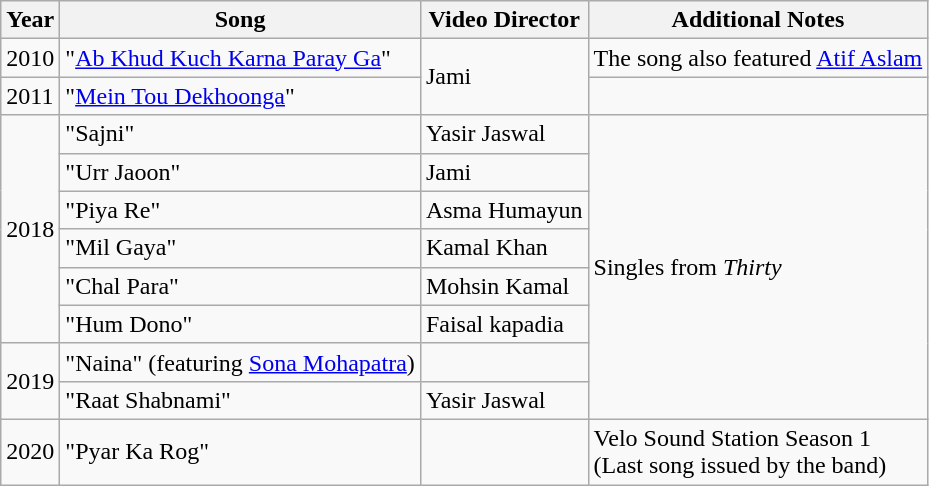<table class="wikitable">
<tr>
<th>Year</th>
<th>Song</th>
<th>Video Director</th>
<th>Additional Notes</th>
</tr>
<tr>
<td>2010</td>
<td>"<a href='#'>Ab Khud Kuch Karna Paray Ga</a>"</td>
<td rowspan="2">Jami</td>
<td>The song also featured <a href='#'>Atif Aslam</a></td>
</tr>
<tr>
<td>2011</td>
<td>"<a href='#'>Mein Tou Dekhoonga</a>"</td>
<td></td>
</tr>
<tr>
<td rowspan="6">2018</td>
<td>"Sajni"</td>
<td>Yasir Jaswal</td>
<td rowspan="8">Singles from <em>Thirty</em></td>
</tr>
<tr>
<td>"Urr Jaoon"</td>
<td>Jami</td>
</tr>
<tr>
<td>"Piya Re"</td>
<td>Asma Humayun</td>
</tr>
<tr>
<td>"Mil Gaya"</td>
<td>Kamal Khan</td>
</tr>
<tr>
<td>"Chal Para"</td>
<td>Mohsin Kamal</td>
</tr>
<tr>
<td>"Hum Dono"</td>
<td>Faisal kapadia</td>
</tr>
<tr>
<td rowspan="2">2019</td>
<td>"Naina" (featuring <a href='#'>Sona Mohapatra</a>)</td>
<td></td>
</tr>
<tr>
<td>"Raat Shabnami"</td>
<td>Yasir Jaswal</td>
</tr>
<tr>
<td>2020</td>
<td>"Pyar Ka Rog"</td>
<td></td>
<td>Velo Sound Station Season 1<br>(Last song issued by the band)</td>
</tr>
</table>
